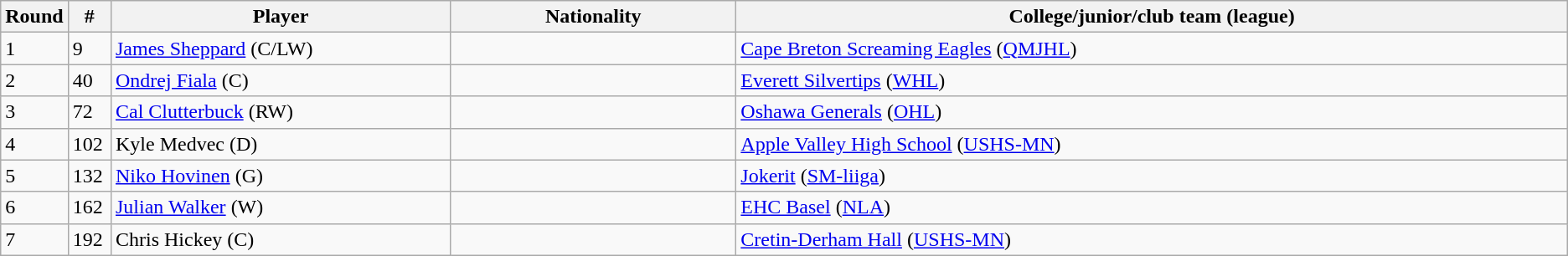<table class="wikitable">
<tr>
<th bgcolor="#DDDDFF" width="2.75%">Round</th>
<th bgcolor="#DDDDFF" width="2.75%">#</th>
<th bgcolor="#DDDDFF" width="22.0%">Player</th>
<th bgcolor="#DDDDFF" width="18.5%">Nationality</th>
<th bgcolor="#DDDDFF" width="100.0%">College/junior/club team (league)</th>
</tr>
<tr>
<td>1</td>
<td>9</td>
<td><a href='#'>James Sheppard</a> (C/LW)</td>
<td></td>
<td><a href='#'>Cape Breton Screaming Eagles</a> (<a href='#'>QMJHL</a>)</td>
</tr>
<tr>
<td>2</td>
<td>40</td>
<td><a href='#'>Ondrej Fiala</a> (C)</td>
<td></td>
<td><a href='#'>Everett Silvertips</a> (<a href='#'>WHL</a>)</td>
</tr>
<tr>
<td>3</td>
<td>72</td>
<td><a href='#'>Cal Clutterbuck</a> (RW)</td>
<td></td>
<td><a href='#'>Oshawa Generals</a> (<a href='#'>OHL</a>)</td>
</tr>
<tr>
<td>4</td>
<td>102</td>
<td>Kyle Medvec (D)</td>
<td></td>
<td><a href='#'>Apple Valley High School</a> (<a href='#'>USHS-MN</a>)</td>
</tr>
<tr>
<td>5</td>
<td>132</td>
<td><a href='#'>Niko Hovinen</a> (G)</td>
<td></td>
<td><a href='#'>Jokerit</a> (<a href='#'>SM-liiga</a>)</td>
</tr>
<tr>
<td>6</td>
<td>162</td>
<td><a href='#'>Julian Walker</a> (W)</td>
<td></td>
<td><a href='#'>EHC Basel</a> (<a href='#'>NLA</a>)</td>
</tr>
<tr>
<td>7</td>
<td>192</td>
<td>Chris Hickey (C)</td>
<td></td>
<td><a href='#'>Cretin-Derham Hall</a> (<a href='#'>USHS-MN</a>)</td>
</tr>
</table>
